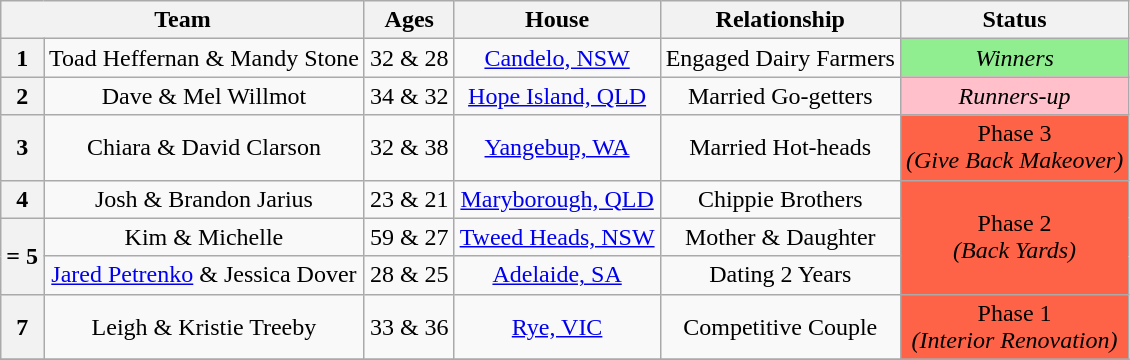<table class="wikitable" style="text-align: center;">
<tr valign="top">
<th colspan="2">Team</th>
<th>Ages</th>
<th>House</th>
<th>Relationship</th>
<th>Status</th>
</tr>
<tr>
<th>1</th>
<td>Toad Heffernan & Mandy Stone</td>
<td>32 & 28</td>
<td><a href='#'>Candelo, NSW</a></td>
<td>Engaged Dairy Farmers</td>
<td bgcolor="lightgreen"><em>Winners</em></td>
</tr>
<tr>
<th>2</th>
<td>Dave & Mel Willmot</td>
<td>34 & 32</td>
<td><a href='#'>Hope Island, QLD</a></td>
<td>Married Go-getters</td>
<td bgcolor="pink"><em>Runners-up</em></td>
</tr>
<tr>
<th>3</th>
<td>Chiara & David Clarson</td>
<td>32 & 38</td>
<td><a href='#'>Yangebup, WA</a></td>
<td>Married Hot-heads</td>
<td bgcolor="tomato">Phase 3<br><em>(Give Back Makeover)</em></td>
</tr>
<tr>
<th>4</th>
<td>Josh & Brandon Jarius</td>
<td>23 & 21</td>
<td><a href='#'>Maryborough, QLD</a></td>
<td>Chippie Brothers</td>
<td rowspan="3" bgcolor="tomato">Phase 2<br><em>(Back Yards)</em></td>
</tr>
<tr>
<th rowspan="2">= 5</th>
<td>Kim & Michelle</td>
<td>59 & 27</td>
<td><a href='#'>Tweed Heads, NSW</a></td>
<td>Mother & Daughter</td>
</tr>
<tr>
<td><a href='#'>Jared Petrenko</a> & Jessica Dover</td>
<td>28 & 25</td>
<td><a href='#'>Adelaide, SA</a></td>
<td>Dating 2 Years</td>
</tr>
<tr>
<th>7</th>
<td>Leigh & Kristie Treeby</td>
<td>33 & 36</td>
<td><a href='#'>Rye, VIC</a></td>
<td>Competitive Couple</td>
<td bgcolor="tomato">Phase 1<br><em>(Interior Renovation)</em></td>
</tr>
<tr>
</tr>
</table>
